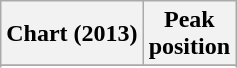<table class="wikitable sortable">
<tr>
<th scope="col">Chart (2013)</th>
<th scope="col">Peak<br>position</th>
</tr>
<tr>
</tr>
<tr>
</tr>
<tr>
</tr>
<tr>
</tr>
</table>
